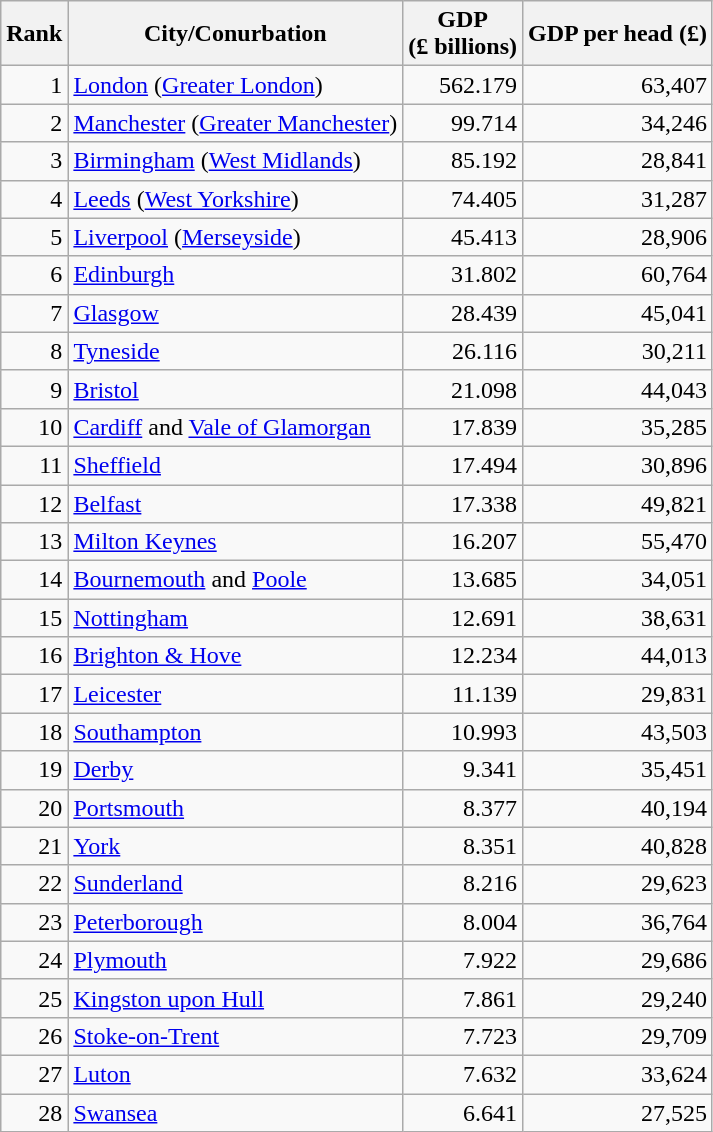<table class="wikitable sortable">
<tr>
<th>Rank</th>
<th>City/Conurbation</th>
<th>GDP <br>(£ billions)</th>
<th>GDP per head (£)</th>
</tr>
<tr style="text-align:right;">
<td>1</td>
<td style="text-align:left;"><a href='#'>London</a> (<a href='#'>Greater London</a>)</td>
<td>562.179</td>
<td>63,407</td>
</tr>
<tr style="text-align:right;">
<td>2</td>
<td style="text-align:left;"><a href='#'>Manchester</a> (<a href='#'>Greater Manchester</a>)</td>
<td>99.714</td>
<td>34,246</td>
</tr>
<tr style="text-align:right;">
<td>3</td>
<td style="text-align:left;"><a href='#'>Birmingham</a> (<a href='#'>West Midlands</a>)</td>
<td>85.192</td>
<td>28,841</td>
</tr>
<tr style="text-align:right;">
<td>4</td>
<td style="text-align:left;"><a href='#'>Leeds</a> (<a href='#'>West Yorkshire</a>)</td>
<td>74.405</td>
<td>31,287</td>
</tr>
<tr style="text-align:right;">
<td>5</td>
<td style="text-align:left;"><a href='#'>Liverpool</a> (<a href='#'>Merseyside</a>)</td>
<td>45.413</td>
<td>28,906</td>
</tr>
<tr style="text-align:right;">
<td>6</td>
<td style="text-align:left;"><a href='#'>Edinburgh</a></td>
<td>31.802</td>
<td>60,764</td>
</tr>
<tr style="text-align:right;">
<td>7</td>
<td style="text-align:left;"><a href='#'>Glasgow</a></td>
<td>28.439</td>
<td>45,041</td>
</tr>
<tr style="text-align:right;">
<td>8</td>
<td style="text-align:left;"><a href='#'>Tyneside</a></td>
<td>26.116</td>
<td>30,211</td>
</tr>
<tr style="text-align:right;">
<td>9</td>
<td style="text-align:left;"><a href='#'>Bristol</a></td>
<td>21.098</td>
<td>44,043</td>
</tr>
<tr style="text-align:right;">
<td>10</td>
<td style="text-align:left;"><a href='#'>Cardiff</a> and <a href='#'>Vale of Glamorgan</a></td>
<td>17.839</td>
<td>35,285</td>
</tr>
<tr style="text-align:right;">
<td>11</td>
<td style="text-align:left;"><a href='#'>Sheffield</a></td>
<td>17.494</td>
<td>30,896</td>
</tr>
<tr style="text-align:right;">
<td>12</td>
<td style="text-align:left;"><a href='#'>Belfast</a></td>
<td>17.338</td>
<td>49,821</td>
</tr>
<tr style="text-align:right;">
<td>13</td>
<td style="text-align:left;"><a href='#'>Milton Keynes</a></td>
<td>16.207</td>
<td>55,470</td>
</tr>
<tr style="text-align:right;">
<td>14</td>
<td style="text-align:left;"><a href='#'>Bournemouth</a> and <a href='#'>Poole</a></td>
<td>13.685</td>
<td>34,051</td>
</tr>
<tr style="text-align:right;">
<td>15</td>
<td style="text-align:left;"><a href='#'>Nottingham</a></td>
<td>12.691</td>
<td>38,631</td>
</tr>
<tr style="text-align:right;">
<td>16</td>
<td style="text-align:left;"><a href='#'>Brighton & Hove</a></td>
<td>12.234</td>
<td>44,013</td>
</tr>
<tr style="text-align:right;">
<td>17</td>
<td style="text-align:left;"><a href='#'>Leicester</a></td>
<td>11.139</td>
<td>29,831</td>
</tr>
<tr style="text-align:right;">
<td>18</td>
<td style="text-align:left;"><a href='#'>Southampton</a></td>
<td>10.993</td>
<td>43,503</td>
</tr>
<tr style="text-align:right;">
<td>19</td>
<td style="text-align:left;"><a href='#'>Derby</a></td>
<td>9.341</td>
<td>35,451</td>
</tr>
<tr style="text-align:right;">
<td>20</td>
<td style="text-align:left;"><a href='#'>Portsmouth</a></td>
<td>8.377</td>
<td>40,194</td>
</tr>
<tr style="text-align:right;">
<td>21</td>
<td style="text-align:left;"><a href='#'>York</a></td>
<td>8.351</td>
<td>40,828</td>
</tr>
<tr style="text-align:right;">
<td>22</td>
<td style="text-align:left;"><a href='#'>Sunderland</a></td>
<td>8.216</td>
<td>29,623</td>
</tr>
<tr style="text-align:right;">
<td>23</td>
<td style="text-align:left;"><a href='#'>Peterborough</a></td>
<td>8.004</td>
<td>36,764</td>
</tr>
<tr style="text-align:right;">
<td>24</td>
<td style="text-align:left;"><a href='#'>Plymouth</a></td>
<td>7.922</td>
<td>29,686</td>
</tr>
<tr style="text-align:right;">
<td>25</td>
<td style="text-align:left;"><a href='#'>Kingston upon Hull</a></td>
<td>7.861</td>
<td>29,240</td>
</tr>
<tr style="text-align:right;">
<td>26</td>
<td style="text-align:left;"><a href='#'>Stoke-on-Trent</a></td>
<td>7.723</td>
<td>29,709</td>
</tr>
<tr style="text-align:right;">
<td>27</td>
<td style="text-align:left;"><a href='#'>Luton</a></td>
<td>7.632</td>
<td>33,624</td>
</tr>
<tr style="text-align:right;">
<td>28</td>
<td style="text-align:left;"><a href='#'>Swansea</a></td>
<td>6.641</td>
<td>27,525</td>
</tr>
</table>
